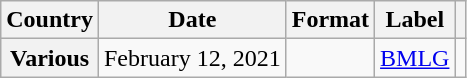<table class="wikitable plainrowheaders">
<tr>
<th>Country</th>
<th>Date</th>
<th>Format</th>
<th>Label</th>
<th></th>
</tr>
<tr>
<th scope="row">Various</th>
<td>February 12, 2021</td>
<td></td>
<td><a href='#'>BMLG</a></td>
<td></td>
</tr>
</table>
